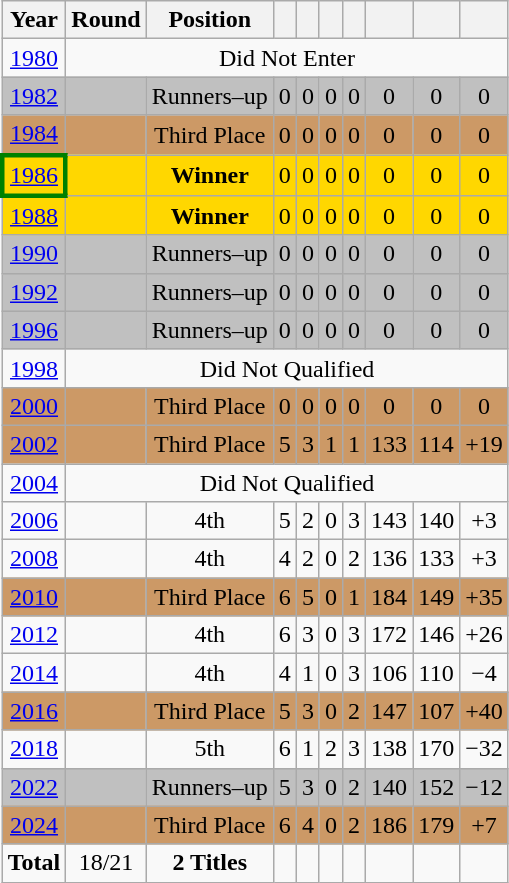<table class="wikitable" style="text-align: center;">
<tr>
<th>Year</th>
<th>Round</th>
<th>Position</th>
<th></th>
<th></th>
<th></th>
<th></th>
<th></th>
<th></th>
<th></th>
</tr>
<tr>
<td> <a href='#'>1980</a></td>
<td colspan=9 align=center>Did Not Enter</td>
</tr>
<tr bgcolor=silver>
<td> <a href='#'>1982</a></td>
<td></td>
<td>Runners–up</td>
<td>0</td>
<td>0</td>
<td>0</td>
<td>0</td>
<td>0</td>
<td>0</td>
<td>0</td>
</tr>
<tr bgcolor=cc9966>
<td> <a href='#'>1984</a></td>
<td></td>
<td>Third Place</td>
<td>0</td>
<td>0</td>
<td>0</td>
<td>0</td>
<td>0</td>
<td>0</td>
<td>0</td>
</tr>
<tr bgcolor=gold>
<td style="border: 3px solid green"> <a href='#'>1986</a></td>
<td></td>
<td><strong>Winner</strong></td>
<td>0</td>
<td>0</td>
<td>0</td>
<td>0</td>
<td>0</td>
<td>0</td>
<td>0</td>
</tr>
<tr bgcolor=gold>
<td> <a href='#'>1988</a></td>
<td></td>
<td><strong>Winner</strong></td>
<td>0</td>
<td>0</td>
<td>0</td>
<td>0</td>
<td>0</td>
<td>0</td>
<td>0</td>
</tr>
<tr bgcolor=silver>
<td> <a href='#'>1990</a></td>
<td></td>
<td>Runners–up</td>
<td>0</td>
<td>0</td>
<td>0</td>
<td>0</td>
<td>0</td>
<td>0</td>
<td>0</td>
</tr>
<tr bgcolor=silver>
<td> <a href='#'>1992</a></td>
<td></td>
<td>Runners–up</td>
<td>0</td>
<td>0</td>
<td>0</td>
<td>0</td>
<td>0</td>
<td>0</td>
<td>0</td>
</tr>
<tr bgcolor=silver>
<td> <a href='#'>1996</a></td>
<td></td>
<td>Runners–up</td>
<td>0</td>
<td>0</td>
<td>0</td>
<td>0</td>
<td>0</td>
<td>0</td>
<td>0</td>
</tr>
<tr>
<td> <a href='#'>1998</a></td>
<td colspan=9 align=center>Did Not Qualified</td>
</tr>
<tr bgcolor=cc9966>
<td> <a href='#'>2000</a></td>
<td></td>
<td>Third Place</td>
<td>0</td>
<td>0</td>
<td>0</td>
<td>0</td>
<td>0</td>
<td>0</td>
<td>0</td>
</tr>
<tr bgcolor=cc9966>
<td> <a href='#'>2002</a></td>
<td></td>
<td>Third Place</td>
<td>5</td>
<td>3</td>
<td>1</td>
<td>1</td>
<td>133</td>
<td>114</td>
<td>+19</td>
</tr>
<tr>
<td><a href='#'>2004</a></td>
<td colspan=9 align=center>Did Not Qualified</td>
</tr>
<tr>
<td> <a href='#'>2006</a></td>
<td></td>
<td>4th</td>
<td>5</td>
<td>2</td>
<td>0</td>
<td>3</td>
<td>143</td>
<td>140</td>
<td>+3</td>
</tr>
<tr>
<td> <a href='#'>2008</a></td>
<td></td>
<td>4th</td>
<td>4</td>
<td>2</td>
<td>0</td>
<td>2</td>
<td>136</td>
<td>133</td>
<td>+3</td>
</tr>
<tr bgcolor=cc9966>
<td> <a href='#'>2010</a></td>
<td></td>
<td>Third Place</td>
<td>6</td>
<td>5</td>
<td>0</td>
<td>1</td>
<td>184</td>
<td>149</td>
<td>+35</td>
</tr>
<tr>
<td> <a href='#'>2012</a></td>
<td></td>
<td>4th</td>
<td>6</td>
<td>3</td>
<td>0</td>
<td>3</td>
<td>172</td>
<td>146</td>
<td>+26</td>
</tr>
<tr>
<td> <a href='#'>2014</a></td>
<td></td>
<td>4th</td>
<td>4</td>
<td>1</td>
<td>0</td>
<td>3</td>
<td>106</td>
<td>110</td>
<td>−4</td>
</tr>
<tr bgcolor=cc9966>
<td> <a href='#'>2016</a></td>
<td></td>
<td>Third Place</td>
<td>5</td>
<td>3</td>
<td>0</td>
<td>2</td>
<td>147</td>
<td>107</td>
<td>+40</td>
</tr>
<tr>
<td> <a href='#'>2018</a></td>
<td></td>
<td>5th</td>
<td>6</td>
<td>1</td>
<td>2</td>
<td>3</td>
<td>138</td>
<td>170</td>
<td>−32</td>
</tr>
<tr bgcolor=silver>
<td> <a href='#'>2022</a></td>
<td></td>
<td>Runners–up</td>
<td>5</td>
<td>3</td>
<td>0</td>
<td>2</td>
<td>140</td>
<td>152</td>
<td>−12</td>
</tr>
<tr bgcolor=cc9966>
<td> <a href='#'>2024</a></td>
<td></td>
<td>Third Place</td>
<td>6</td>
<td>4</td>
<td>0</td>
<td>2</td>
<td>186</td>
<td>179</td>
<td>+7</td>
</tr>
<tr>
<td><strong>Total</strong></td>
<td>18/21</td>
<td><strong>2 Titles</strong></td>
<td></td>
<td></td>
<td></td>
<td></td>
<td></td>
<td></td>
<td></td>
</tr>
</table>
